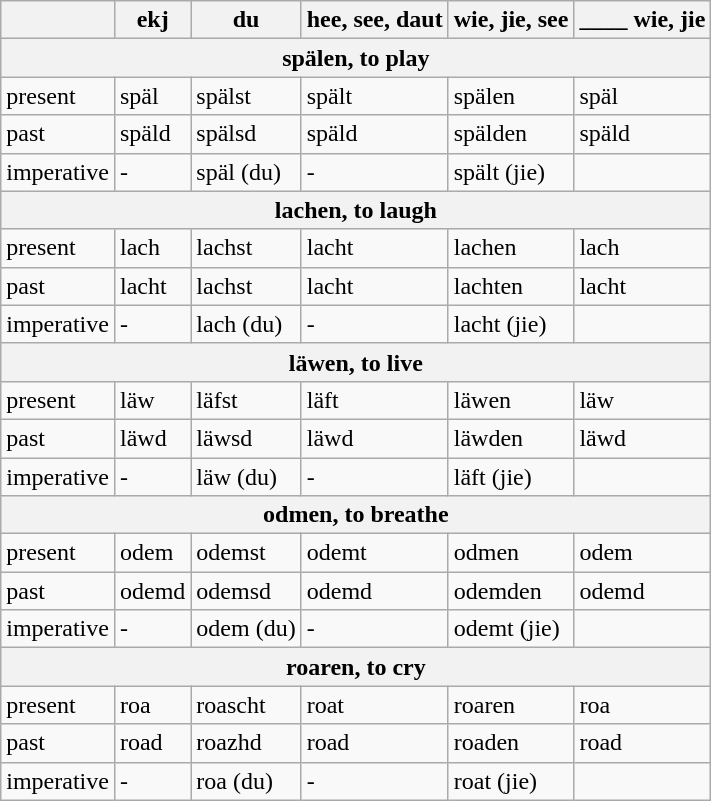<table class="wikitable">
<tr>
<th></th>
<th>ekj</th>
<th>du</th>
<th>hee, see, daut</th>
<th>wie, jie, see</th>
<th>____ wie, jie</th>
</tr>
<tr>
<th colspan="6">spälen, to play</th>
</tr>
<tr>
<td>present</td>
<td>späl</td>
<td>spälst</td>
<td>spält</td>
<td>spälen</td>
<td>späl</td>
</tr>
<tr>
<td>past</td>
<td>späld</td>
<td>spälsd</td>
<td>späld</td>
<td>spälden</td>
<td>späld</td>
</tr>
<tr>
<td>imperative</td>
<td>-</td>
<td>späl (du)</td>
<td>-</td>
<td>spält (jie)</td>
</tr>
<tr>
<th colspan="6">lachen, to laugh</th>
</tr>
<tr>
<td>present</td>
<td>lach</td>
<td>lachst</td>
<td>lacht</td>
<td>lachen</td>
<td>lach</td>
</tr>
<tr>
<td>past</td>
<td>lacht</td>
<td>lachst</td>
<td>lacht</td>
<td>lachten</td>
<td>lacht</td>
</tr>
<tr>
<td>imperative</td>
<td>-</td>
<td>lach (du)</td>
<td>-</td>
<td>lacht (jie)</td>
</tr>
<tr>
<th colspan="6">läwen, to live</th>
</tr>
<tr>
<td>present</td>
<td>läw</td>
<td>läfst</td>
<td>läft</td>
<td>läwen</td>
<td>läw</td>
</tr>
<tr>
<td>past</td>
<td>läwd</td>
<td>läwsd</td>
<td>läwd</td>
<td>läwden</td>
<td>läwd</td>
</tr>
<tr>
<td>imperative</td>
<td>-</td>
<td>läw (du)</td>
<td>-</td>
<td>läft (jie)</td>
</tr>
<tr>
<th colspan="6">odmen, to breathe</th>
</tr>
<tr>
<td>present</td>
<td>odem</td>
<td>odemst</td>
<td>odemt</td>
<td>odmen</td>
<td>odem</td>
</tr>
<tr>
<td>past</td>
<td>odemd</td>
<td>odemsd</td>
<td>odemd</td>
<td>odemden</td>
<td>odemd</td>
</tr>
<tr>
<td>imperative</td>
<td>-</td>
<td>odem (du)</td>
<td>-</td>
<td>odemt (jie)</td>
</tr>
<tr>
<th colspan="6">roaren, to cry</th>
</tr>
<tr>
<td>present</td>
<td>roa</td>
<td>roascht</td>
<td>roat</td>
<td>roaren</td>
<td>roa</td>
</tr>
<tr>
<td>past</td>
<td>road</td>
<td>roazhd</td>
<td>road</td>
<td>roaden</td>
<td>road</td>
</tr>
<tr>
<td>imperative</td>
<td>-</td>
<td>roa (du)</td>
<td>-</td>
<td>roat (jie)</td>
</tr>
</table>
